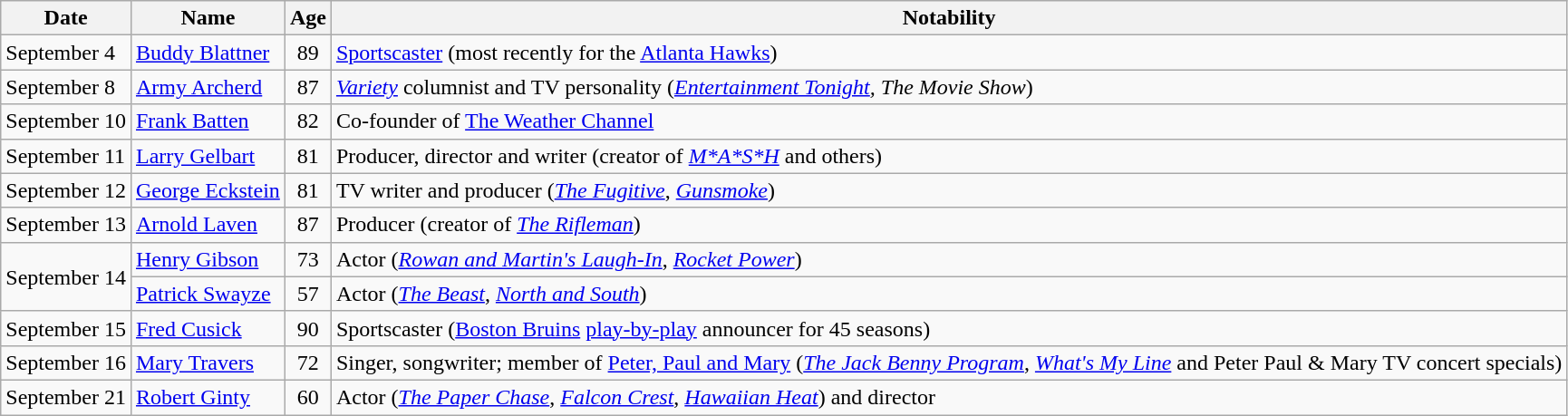<table class="wikitable sortable">
<tr ">
<th>Date</th>
<th>Name</th>
<th>Age</th>
<th class="unsortable">Notability</th>
</tr>
<tr>
<td>September 4</td>
<td><a href='#'>Buddy Blattner</a></td>
<td style="text-align:center;">89</td>
<td><a href='#'>Sportscaster</a> (most recently for the <a href='#'>Atlanta Hawks</a>) </td>
</tr>
<tr>
<td>September 8</td>
<td><a href='#'>Army Archerd</a></td>
<td style="text-align:center;">87</td>
<td><em><a href='#'>Variety</a></em> columnist  and TV personality (<em><a href='#'>Entertainment Tonight</a>, The Movie Show</em>) </td>
</tr>
<tr>
<td>September 10</td>
<td><a href='#'>Frank Batten</a></td>
<td style="text-align:center;">82</td>
<td>Co-founder of <a href='#'>The Weather Channel</a></td>
</tr>
<tr>
<td>September 11</td>
<td><a href='#'>Larry Gelbart</a></td>
<td style="text-align:center;">81</td>
<td>Producer, director and writer (creator of <em><a href='#'>M*A*S*H</a></em> and others) </td>
</tr>
<tr>
<td>September 12</td>
<td><a href='#'>George Eckstein</a></td>
<td style="text-align:center;">81</td>
<td>TV writer and producer (<em><a href='#'>The Fugitive</a></em>, <em><a href='#'>Gunsmoke</a></em>) </td>
</tr>
<tr>
<td>September 13</td>
<td><a href='#'>Arnold Laven</a></td>
<td style="text-align:center;">87</td>
<td>Producer (creator of <em><a href='#'>The Rifleman</a></em>) </td>
</tr>
<tr>
<td rowspan="2">September 14</td>
<td><a href='#'>Henry Gibson</a></td>
<td style="text-align:center;">73</td>
<td>Actor (<em><a href='#'>Rowan and Martin's Laugh-In</a></em>, <em><a href='#'>Rocket Power</a></em>) </td>
</tr>
<tr>
<td><a href='#'>Patrick Swayze</a></td>
<td style="text-align:center;">57</td>
<td>Actor (<em><a href='#'>The Beast</a></em>, <em><a href='#'>North and South</a></em>) </td>
</tr>
<tr>
<td>September 15</td>
<td><a href='#'>Fred Cusick</a></td>
<td style="text-align:center;">90</td>
<td>Sportscaster (<a href='#'>Boston Bruins</a> <a href='#'>play-by-play</a> announcer for 45 seasons) </td>
</tr>
<tr>
<td>September 16</td>
<td><a href='#'>Mary Travers</a></td>
<td style="text-align:center;">72</td>
<td>Singer, songwriter; member of <a href='#'>Peter, Paul and Mary</a> (<em><a href='#'>The Jack Benny Program</a></em>, <em><a href='#'>What's My Line</a></em> and Peter Paul & Mary TV concert specials) </td>
</tr>
<tr>
<td>September 21</td>
<td><a href='#'>Robert Ginty</a></td>
<td style="text-align:center;">60</td>
<td>Actor (<em><a href='#'>The Paper Chase</a></em>, <em><a href='#'>Falcon Crest</a></em>, <em><a href='#'>Hawaiian Heat</a></em>) and director</td>
</tr>
</table>
